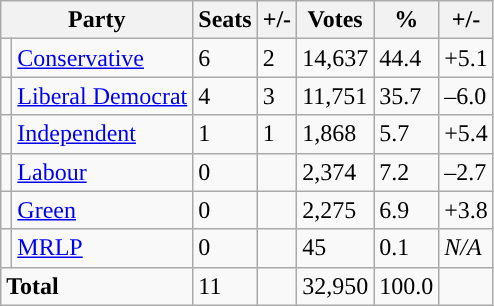<table class="wikitable sortable">
<tr>
<th colspan="2">Party</th>
<th>Seats</th>
<th>+/-</th>
<th>Votes</th>
<th>%</th>
<th>+/-</th>
</tr>
<tr>
<td style="background-color: "></td>
<td><a href='#'>Conservative</a></td>
<td>6</td>
<td> 2</td>
<td>14,637</td>
<td>44.4</td>
<td>+5.1</td>
</tr>
<tr>
<td style="background-color: "></td>
<td><a href='#'>Liberal Democrat</a></td>
<td>4</td>
<td> 3</td>
<td>11,751</td>
<td>35.7</td>
<td>–6.0</td>
</tr>
<tr>
<td style="background-color: "></td>
<td><a href='#'>Independent</a></td>
<td>1</td>
<td> 1</td>
<td>1,868</td>
<td>5.7</td>
<td>+5.4</td>
</tr>
<tr>
<td style="background-color: "></td>
<td><a href='#'>Labour</a></td>
<td>0</td>
<td></td>
<td>2,374</td>
<td>7.2</td>
<td>–2.7</td>
</tr>
<tr>
<td style="background-color: "></td>
<td><a href='#'>Green</a></td>
<td>0</td>
<td></td>
<td>2,275</td>
<td>6.9</td>
<td>+3.8</td>
</tr>
<tr>
<td style="background-color: "></td>
<td><a href='#'>MRLP</a></td>
<td>0</td>
<td></td>
<td>45</td>
<td>0.1</td>
<td><em>N/A</em></td>
</tr>
<tr>
<td colspan="2"><strong>Total</strong></td>
<td>11</td>
<td></td>
<td>32,950</td>
<td>100.0</td>
<td></td>
</tr>
</table>
